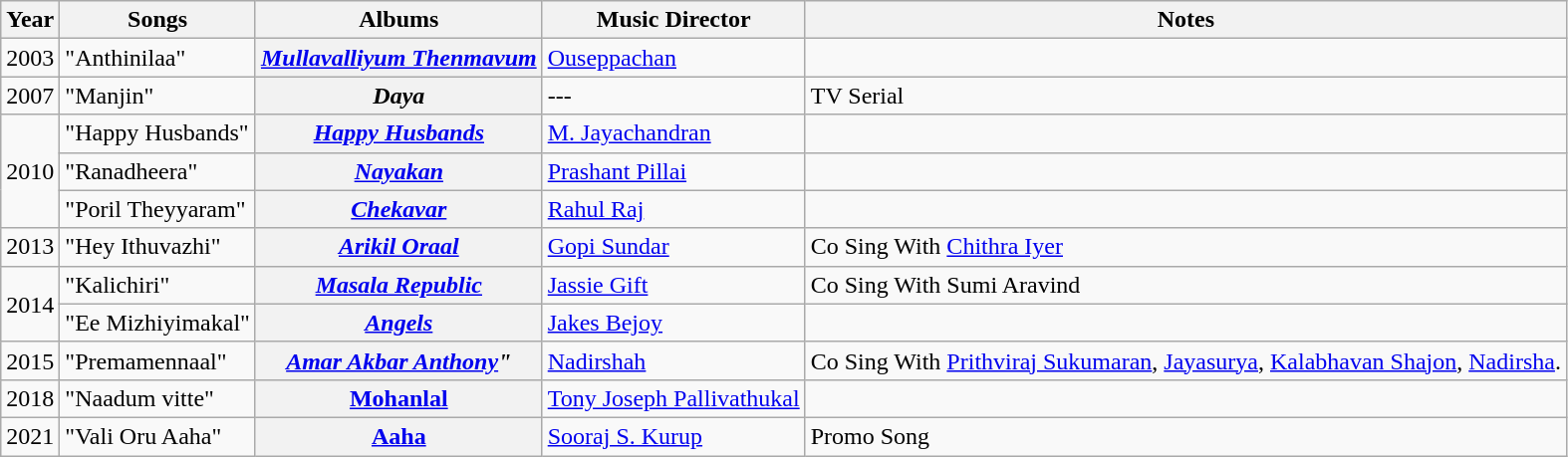<table class="wikitable plainroweaders unsortable">
<tr>
<th scope="col">Year</th>
<th scope="col">Songs</th>
<th scope="col">Albums</th>
<th scope="col">Music Director</th>
<th scope="col" unsortable>Notes</th>
</tr>
<tr>
<td>2003</td>
<td>"Anthinilaa"</td>
<th scope="row"><em><a href='#'>Mullavalliyum Thenmavum</a></em></th>
<td><a href='#'>Ouseppachan</a></td>
<td></td>
</tr>
<tr>
<td>2007</td>
<td>"Manjin"</td>
<th scope="row"><em>Daya</em></th>
<td>---</td>
<td>TV Serial</td>
</tr>
<tr>
<td rowspan="3">2010</td>
<td>"Happy Husbands"</td>
<th scope="row"><em><a href='#'>Happy Husbands</a></em></th>
<td><a href='#'>M. Jayachandran</a></td>
<td></td>
</tr>
<tr>
<td>"Ranadheera"</td>
<th scope="row"><em><a href='#'>Nayakan</a></em></th>
<td><a href='#'>Prashant Pillai</a></td>
<td></td>
</tr>
<tr>
<td>"Poril Theyyaram"</td>
<th scope="row"><em><a href='#'>Chekavar</a></em></th>
<td><a href='#'>Rahul Raj</a></td>
<td></td>
</tr>
<tr>
<td>2013</td>
<td>"Hey Ithuvazhi"</td>
<th scope="row"><em><a href='#'>Arikil Oraal</a></em></th>
<td><a href='#'>Gopi Sundar</a></td>
<td>Co Sing With <a href='#'>Chithra Iyer</a></td>
</tr>
<tr>
<td rowspan="2">2014</td>
<td>"Kalichiri"</td>
<th scope="row"><em><a href='#'>Masala Republic</a></em></th>
<td><a href='#'>Jassie Gift</a></td>
<td>Co Sing With Sumi Aravind</td>
</tr>
<tr>
<td>"Ee Mizhiyimakal"</td>
<th scope="row"><em><a href='#'>Angels</a></em></th>
<td><a href='#'>Jakes Bejoy</a></td>
<td></td>
</tr>
<tr>
<td>2015</td>
<td>"Premamennaal"</td>
<th scope="row"><em><a href='#'>Amar Akbar Anthony</a>"</th>
<td><a href='#'>Nadirshah</a></td>
<td>Co Sing With <a href='#'>Prithviraj Sukumaran</a>, <a href='#'>Jayasurya</a>, <a href='#'>Kalabhavan Shajon</a>, <a href='#'>Nadirsha</a>.</td>
</tr>
<tr>
<td>2018</td>
<td>"Naadum vitte"</td>
<th scope="row"></em><a href='#'>Mohanlal</a><em></th>
<td><a href='#'>Tony Joseph Pallivathukal</a></td>
<td></td>
</tr>
<tr>
<td>2021</td>
<td>"Vali Oru Aaha"</td>
<th scope="row"></em><a href='#'>Aaha</a><em></th>
<td><a href='#'>Sooraj S. Kurup</a></td>
<td>Promo Song</td>
</tr>
</table>
